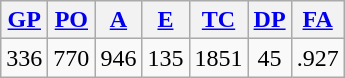<table class="wikitable">
<tr>
<th><a href='#'>GP</a></th>
<th><a href='#'>PO</a></th>
<th><a href='#'>A</a></th>
<th><a href='#'>E</a></th>
<th><a href='#'>TC</a></th>
<th><a href='#'>DP</a></th>
<th><a href='#'>FA</a></th>
</tr>
<tr align = center>
<td>336</td>
<td>770</td>
<td>946</td>
<td>135</td>
<td>1851</td>
<td>45</td>
<td>.927</td>
</tr>
</table>
